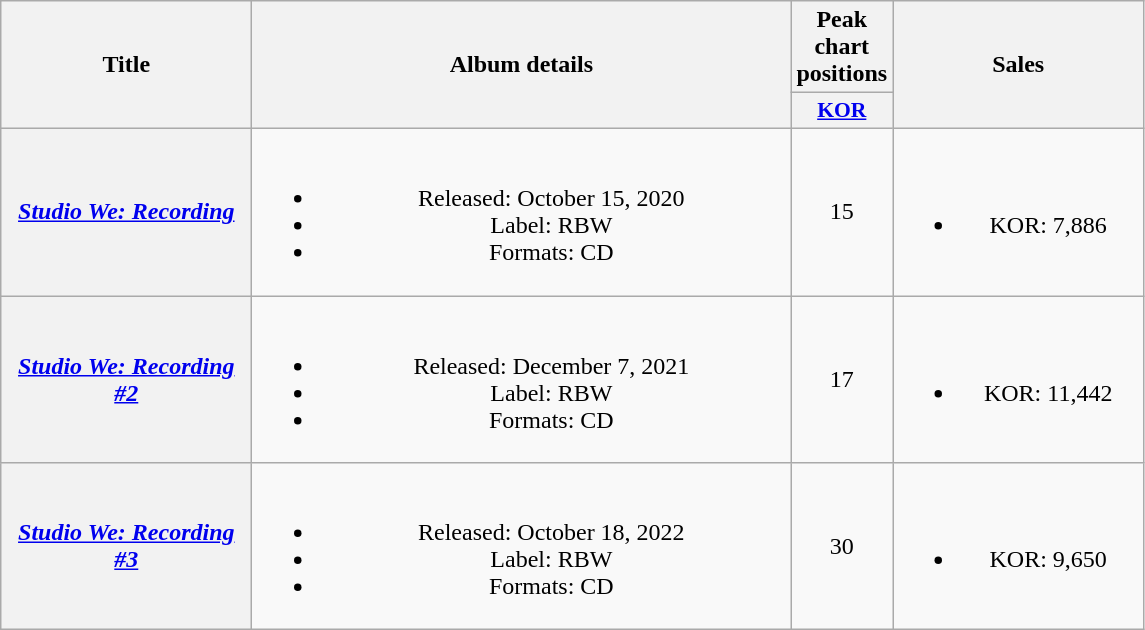<table class="wikitable plainrowheaders" style="text-align:center;">
<tr>
<th scope="col" rowspan="2" style="width:10em;">Title</th>
<th scope="col" rowspan="2" style="width:22em;">Album details</th>
<th scope="col" colspan="1">Peak chart positions</th>
<th scope="col" rowspan="2" style="width:10em;">Sales</th>
</tr>
<tr>
<th scope="col" style="width:3em;font-size:90%;"><a href='#'>KOR</a><br></th>
</tr>
<tr>
<th scope=row><em><a href='#'>Studio We: Recording</a></em></th>
<td><br><ul><li>Released: October 15, 2020</li><li>Label: RBW</li><li>Formats: CD</li></ul></td>
<td>15</td>
<td><br><ul><li>KOR: 7,886</li></ul></td>
</tr>
<tr>
<th scope=row><em><a href='#'>Studio We: Recording #2</a></em></th>
<td><br><ul><li>Released: December 7, 2021</li><li>Label: RBW</li><li>Formats: CD</li></ul></td>
<td>17</td>
<td><br><ul><li>KOR: 11,442</li></ul></td>
</tr>
<tr>
<th scope="row"><em><a href='#'>Studio We: Recording #3</a></em></th>
<td><br><ul><li>Released: October 18, 2022</li><li>Label: RBW</li><li>Formats: CD</li></ul></td>
<td>30</td>
<td><br><ul><li>KOR: 9,650</li></ul></td>
</tr>
</table>
